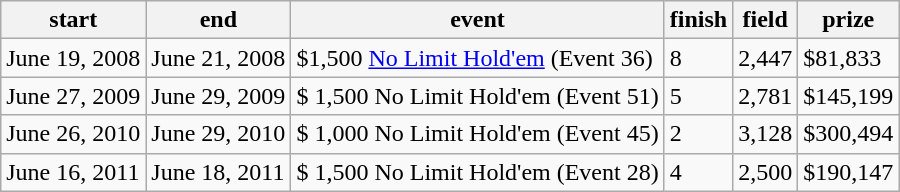<table class="wikitable sortable">
<tr>
<th>start</th>
<th>end</th>
<th>event</th>
<th>finish</th>
<th>field</th>
<th>prize</th>
</tr>
<tr>
<td>June 19, 2008</td>
<td>June 21, 2008</td>
<td>$1,500 <a href='#'>No Limit Hold'em</a> (Event 36)</td>
<td>8</td>
<td>2,447</td>
<td>$81,833</td>
</tr>
<tr>
<td>June 27, 2009</td>
<td>June 29, 2009</td>
<td>$ 1,500 No Limit Hold'em (Event 51)</td>
<td>5</td>
<td>2,781</td>
<td>$145,199</td>
</tr>
<tr>
<td>June 26, 2010</td>
<td>June 29, 2010</td>
<td>$ 1,000 No Limit Hold'em (Event 45)</td>
<td>2</td>
<td>3,128</td>
<td>$300,494</td>
</tr>
<tr>
<td>June 16, 2011</td>
<td>June 18, 2011</td>
<td>$ 1,500 No Limit Hold'em (Event 28)</td>
<td>4</td>
<td>2,500</td>
<td>$190,147</td>
</tr>
</table>
